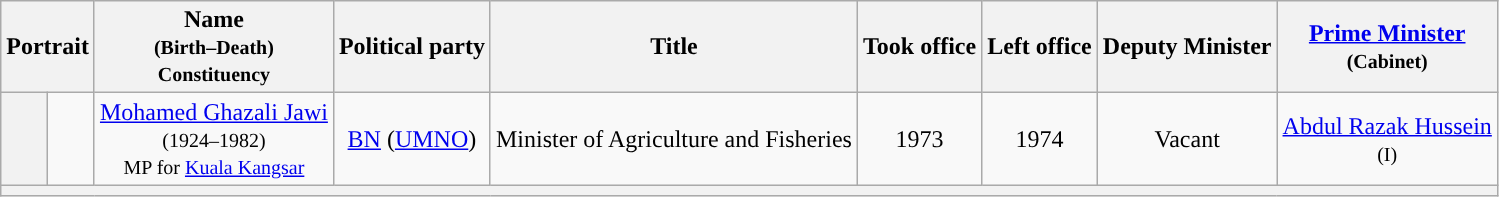<table class="wikitable" style="text-align:center;">
<tr>
<th colspan="2">Portrait</th>
<th>Name<br><small>(Birth–Death)<br>Constituency</small></th>
<th>Political party</th>
<th>Title</th>
<th>Took office</th>
<th>Left office</th>
<th>Deputy Minister</th>
<th><a href='#'>Prime Minister</a><br><small>(Cabinet)</small></th>
</tr>
<tr>
<th style="background:"></th>
<td></td>
<td><a href='#'>Mohamed Ghazali Jawi</a><br><small>(1924–1982)<br>MP for <a href='#'>Kuala Kangsar</a></small></td>
<td><a href='#'>BN</a> (<a href='#'>UMNO</a>)</td>
<td>Minister of Agriculture and Fisheries</td>
<td>1973</td>
<td>1974</td>
<td>Vacant</td>
<td><a href='#'>Abdul Razak Hussein</a><br><small>(I)</small></td>
</tr>
<tr>
<th colspan="9" bgcolor="cccccc"></th>
</tr>
</table>
